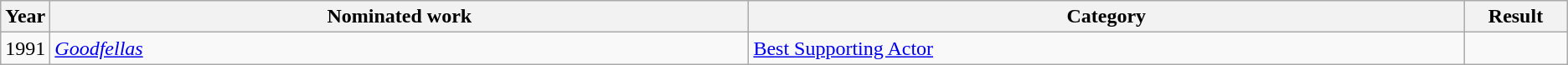<table class="wikitable sortable">
<tr>
<th scope="col" style="width:1em;">Year</th>
<th scope="col" style="width:39em;">Nominated work</th>
<th scope="col" style="width:40em;">Category</th>
<th scope="col" style="width:5em;">Result</th>
</tr>
<tr>
<td>1991</td>
<td><em><a href='#'>Goodfellas</a></em></td>
<td><a href='#'>Best Supporting Actor</a></td>
<td></td>
</tr>
</table>
